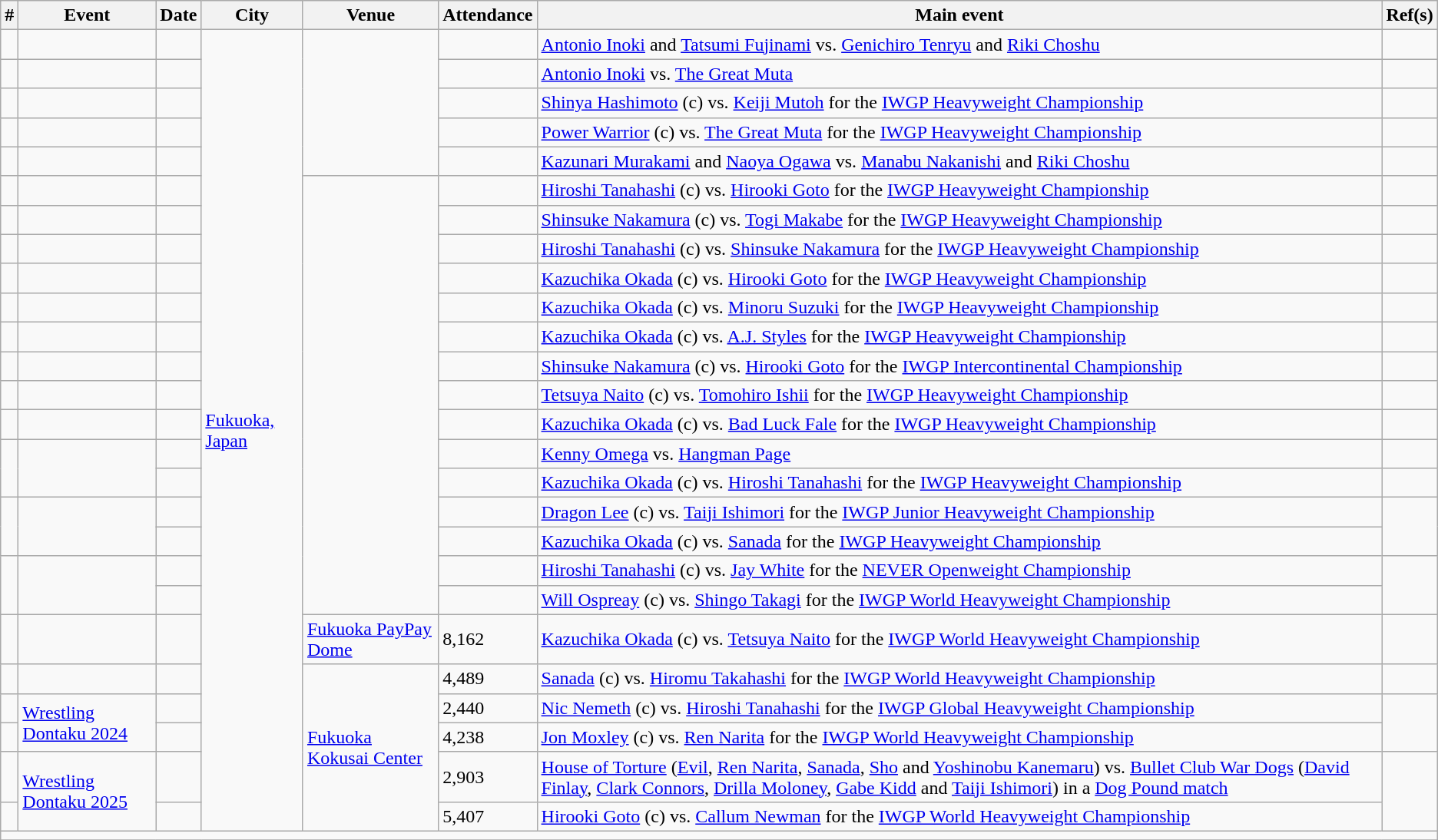<table class="wikitable sortable" align="center">
<tr>
<th>#</th>
<th>Event</th>
<th>Date</th>
<th>City</th>
<th>Venue</th>
<th>Attendance</th>
<th>Main event</th>
<th>Ref(s)</th>
</tr>
<tr>
<td></td>
<td></td>
<td></td>
<td rowspan="26"><a href='#'>Fukuoka, Japan</a></td>
<td rowspan="5"></td>
<td></td>
<td align="left"><a href='#'>Antonio Inoki</a> and <a href='#'>Tatsumi Fujinami</a> vs. <a href='#'>Genichiro Tenryu</a> and <a href='#'>Riki Choshu</a></td>
<td></td>
</tr>
<tr>
<td></td>
<td></td>
<td></td>
<td></td>
<td align="left"><a href='#'>Antonio Inoki</a> vs. <a href='#'>The Great Muta</a></td>
<td></td>
</tr>
<tr>
<td></td>
<td></td>
<td></td>
<td></td>
<td align="left"><a href='#'>Shinya Hashimoto</a> (c) vs. <a href='#'>Keiji Mutoh</a> for the <a href='#'>IWGP Heavyweight Championship</a></td>
<td></td>
</tr>
<tr>
<td></td>
<td></td>
<td></td>
<td></td>
<td align="left"><a href='#'>Power Warrior</a> (c) vs. <a href='#'>The Great Muta</a> for the <a href='#'>IWGP Heavyweight Championship</a></td>
<td></td>
</tr>
<tr>
<td></td>
<td></td>
<td></td>
<td></td>
<td align="left"><a href='#'>Kazunari Murakami</a> and <a href='#'>Naoya Ogawa</a> vs. <a href='#'>Manabu Nakanishi</a> and <a href='#'>Riki Choshu</a></td>
<td></td>
</tr>
<tr>
<td></td>
<td></td>
<td></td>
<td rowspan="15"></td>
<td></td>
<td align="left"><a href='#'>Hiroshi Tanahashi</a> (c) vs. <a href='#'>Hirooki Goto</a> for the <a href='#'>IWGP Heavyweight Championship</a></td>
<td></td>
</tr>
<tr>
<td></td>
<td></td>
<td></td>
<td></td>
<td align="left"><a href='#'>Shinsuke Nakamura</a> (c) vs. <a href='#'>Togi Makabe</a> for the <a href='#'>IWGP Heavyweight Championship</a></td>
<td></td>
</tr>
<tr>
<td></td>
<td></td>
<td></td>
<td></td>
<td align="left"><a href='#'>Hiroshi Tanahashi</a> (c) vs. <a href='#'>Shinsuke Nakamura</a> for the <a href='#'>IWGP Heavyweight Championship</a></td>
<td></td>
</tr>
<tr>
<td></td>
<td></td>
<td></td>
<td></td>
<td align="left"><a href='#'>Kazuchika Okada</a> (c) vs. <a href='#'>Hirooki Goto</a> for the <a href='#'>IWGP Heavyweight Championship</a></td>
<td></td>
</tr>
<tr>
<td></td>
<td></td>
<td></td>
<td></td>
<td align="left"><a href='#'>Kazuchika Okada</a> (c) vs. <a href='#'>Minoru Suzuki</a> for the <a href='#'>IWGP Heavyweight Championship</a></td>
<td></td>
</tr>
<tr>
<td></td>
<td></td>
<td></td>
<td></td>
<td align="left"><a href='#'>Kazuchika Okada</a> (c) vs. <a href='#'>A.J. Styles</a> for the <a href='#'>IWGP Heavyweight Championship</a></td>
<td></td>
</tr>
<tr>
<td></td>
<td></td>
<td></td>
<td></td>
<td align="left"><a href='#'>Shinsuke Nakamura</a> (c) vs. <a href='#'>Hirooki Goto</a> for the <a href='#'>IWGP Intercontinental Championship</a></td>
<td></td>
</tr>
<tr>
<td></td>
<td></td>
<td></td>
<td></td>
<td align="left"><a href='#'>Tetsuya Naito</a> (c) vs. <a href='#'>Tomohiro Ishii</a> for the <a href='#'>IWGP Heavyweight Championship</a></td>
<td></td>
</tr>
<tr>
<td></td>
<td></td>
<td></td>
<td></td>
<td align="left"><a href='#'>Kazuchika Okada</a> (c) vs. <a href='#'>Bad Luck Fale</a> for the <a href='#'>IWGP Heavyweight Championship</a></td>
<td></td>
</tr>
<tr>
<td rowspan="2"></td>
<td rowspan="2"></td>
<td></td>
<td></td>
<td align="left"><a href='#'>Kenny Omega</a> vs. <a href='#'>Hangman Page</a></td>
<td></td>
</tr>
<tr>
<td></td>
<td></td>
<td align="left"><a href='#'>Kazuchika Okada</a> (c) vs. <a href='#'>Hiroshi Tanahashi</a> for the <a href='#'>IWGP Heavyweight Championship</a></td>
<td></td>
</tr>
<tr>
<td rowspan="2"></td>
<td rowspan="2"></td>
<td></td>
<td></td>
<td><a href='#'>Dragon Lee</a> (c) vs. <a href='#'>Taiji Ishimori</a> for the <a href='#'>IWGP Junior Heavyweight Championship</a></td>
<td rowspan="2"></td>
</tr>
<tr>
<td></td>
<td></td>
<td><a href='#'>Kazuchika Okada</a> (c) vs. <a href='#'>Sanada</a> for the <a href='#'>IWGP Heavyweight Championship</a></td>
</tr>
<tr>
<td rowspan="2"></td>
<td rowspan="2"></td>
<td></td>
<td></td>
<td><a href='#'>Hiroshi Tanahashi</a> (c) vs. <a href='#'>Jay White</a> for the <a href='#'>NEVER Openweight Championship</a></td>
<td rowspan="2"></td>
</tr>
<tr>
<td></td>
<td></td>
<td><a href='#'>Will Ospreay</a> (c) vs. <a href='#'>Shingo Takagi</a> for the <a href='#'>IWGP World Heavyweight Championship</a></td>
</tr>
<tr>
<td></td>
<td></td>
<td></td>
<td><a href='#'>Fukuoka PayPay Dome</a></td>
<td>8,162</td>
<td><a href='#'>Kazuchika Okada</a> (c) vs. <a href='#'>Tetsuya Naito</a> for the <a href='#'>IWGP World Heavyweight Championship</a></td>
<td></td>
</tr>
<tr>
<td></td>
<td></td>
<td></td>
<td rowspan=5><a href='#'>Fukuoka Kokusai Center</a></td>
<td>4,489</td>
<td><a href='#'>Sanada</a> (c) vs. <a href='#'>Hiromu Takahashi</a> for the <a href='#'>IWGP World Heavyweight Championship</a></td>
<td></td>
</tr>
<tr>
<td></td>
<td rowspan=2><a href='#'>Wrestling Dontaku 2024</a></td>
<td></td>
<td>2,440</td>
<td><a href='#'>Nic Nemeth</a> (c) vs. <a href='#'>Hiroshi Tanahashi</a> for the <a href='#'>IWGP Global Heavyweight Championship</a></td>
<td rowspan=2></td>
</tr>
<tr>
<td></td>
<td></td>
<td>4,238</td>
<td><a href='#'>Jon Moxley</a> (c) vs. <a href='#'>Ren Narita</a> for the <a href='#'>IWGP World Heavyweight Championship</a></td>
</tr>
<tr>
<td></td>
<td rowspan=2><a href='#'>Wrestling Dontaku 2025</a></td>
<td></td>
<td>2,903</td>
<td><a href='#'>House of Torture</a> (<a href='#'>Evil</a>, <a href='#'>Ren Narita</a>, <a href='#'>Sanada</a>, <a href='#'>Sho</a> and <a href='#'>Yoshinobu Kanemaru</a>) vs. <a href='#'>Bullet Club War Dogs</a> (<a href='#'>David Finlay</a>, <a href='#'>Clark Connors</a>, <a href='#'>Drilla Moloney</a>, <a href='#'>Gabe Kidd</a> and <a href='#'>Taiji Ishimori</a>) in a <a href='#'>Dog Pound match</a></td>
<td rowspan=2></td>
</tr>
<tr>
<td></td>
<td></td>
<td>5,407</td>
<td><a href='#'>Hirooki Goto</a> (c) vs. <a href='#'>Callum Newman</a> for the <a href='#'>IWGP World Heavyweight Championship</a></td>
</tr>
<tr>
<td colspan="8"></td>
</tr>
<tr>
</tr>
</table>
